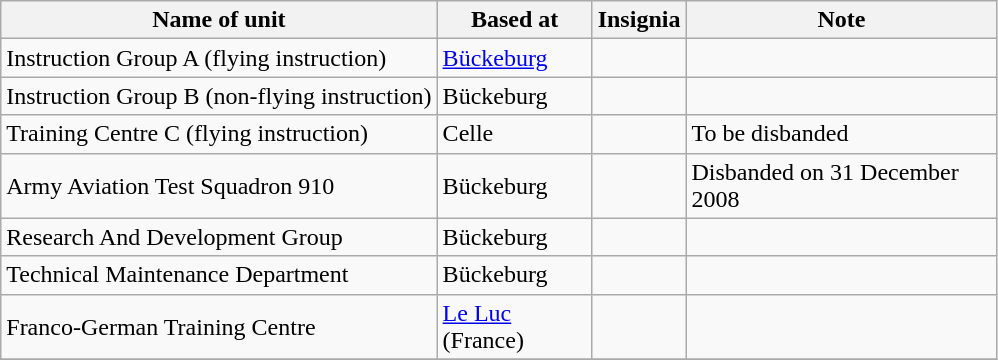<table class="wikitable">
<tr>
<th>Name of unit</th>
<th width="96">Based at</th>
<th width="50">Insignia</th>
<th width="200">Note</th>
</tr>
<tr>
<td>Instruction Group A (flying instruction)</td>
<td><a href='#'>Bückeburg</a></td>
<td></td>
<td></td>
</tr>
<tr>
<td>Instruction Group B (non-flying instruction)</td>
<td>Bückeburg</td>
<td></td>
<td></td>
</tr>
<tr>
<td>Training Centre C (flying instruction)</td>
<td>Celle</td>
<td></td>
<td>To be disbanded</td>
</tr>
<tr>
<td>Army Aviation Test Squadron 910</td>
<td>Bückeburg</td>
<td></td>
<td>Disbanded on 31 December 2008</td>
</tr>
<tr>
<td>Research And Development Group</td>
<td>Bückeburg</td>
<td></td>
<td></td>
</tr>
<tr>
<td>Technical Maintenance Department</td>
<td>Bückeburg</td>
<td></td>
<td></td>
</tr>
<tr>
<td>Franco-German Training Centre</td>
<td><a href='#'>Le Luc</a> (France)</td>
<td></td>
<td></td>
</tr>
<tr>
</tr>
</table>
